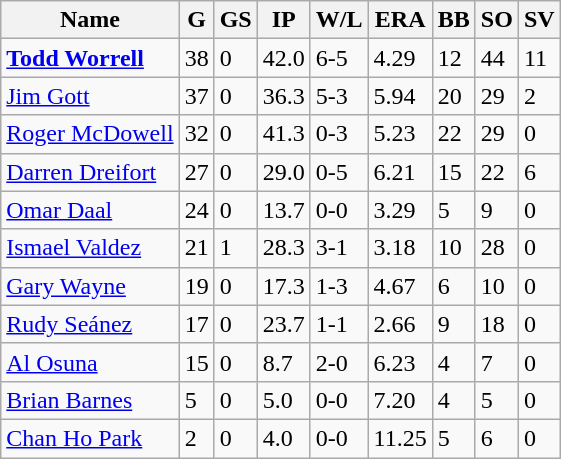<table class="wikitable sortable" style="text-align:left">
<tr>
<th>Name</th>
<th>G</th>
<th>GS</th>
<th>IP</th>
<th>W/L</th>
<th>ERA</th>
<th>BB</th>
<th>SO</th>
<th>SV</th>
</tr>
<tr>
<td><strong><a href='#'>Todd Worrell</a></strong></td>
<td>38</td>
<td>0</td>
<td>42.0</td>
<td>6-5</td>
<td>4.29</td>
<td>12</td>
<td>44</td>
<td>11</td>
</tr>
<tr>
<td><a href='#'>Jim Gott</a></td>
<td>37</td>
<td>0</td>
<td>36.3</td>
<td>5-3</td>
<td>5.94</td>
<td>20</td>
<td>29</td>
<td>2</td>
</tr>
<tr>
<td><a href='#'>Roger McDowell</a></td>
<td>32</td>
<td>0</td>
<td>41.3</td>
<td>0-3</td>
<td>5.23</td>
<td>22</td>
<td>29</td>
<td>0</td>
</tr>
<tr>
<td><a href='#'>Darren Dreifort</a></td>
<td>27</td>
<td>0</td>
<td>29.0</td>
<td>0-5</td>
<td>6.21</td>
<td>15</td>
<td>22</td>
<td>6</td>
</tr>
<tr>
<td><a href='#'>Omar Daal</a></td>
<td>24</td>
<td>0</td>
<td>13.7</td>
<td>0-0</td>
<td>3.29</td>
<td>5</td>
<td>9</td>
<td>0</td>
</tr>
<tr>
<td><a href='#'>Ismael Valdez</a></td>
<td>21</td>
<td>1</td>
<td>28.3</td>
<td>3-1</td>
<td>3.18</td>
<td>10</td>
<td>28</td>
<td>0</td>
</tr>
<tr>
<td><a href='#'>Gary Wayne</a></td>
<td>19</td>
<td>0</td>
<td>17.3</td>
<td>1-3</td>
<td>4.67</td>
<td>6</td>
<td>10</td>
<td>0</td>
</tr>
<tr>
<td><a href='#'>Rudy Seánez</a></td>
<td>17</td>
<td>0</td>
<td>23.7</td>
<td>1-1</td>
<td>2.66</td>
<td>9</td>
<td>18</td>
<td>0</td>
</tr>
<tr>
<td><a href='#'>Al Osuna</a></td>
<td>15</td>
<td>0</td>
<td>8.7</td>
<td>2-0</td>
<td>6.23</td>
<td>4</td>
<td>7</td>
<td>0</td>
</tr>
<tr>
<td><a href='#'>Brian Barnes</a></td>
<td>5</td>
<td>0</td>
<td>5.0</td>
<td>0-0</td>
<td>7.20</td>
<td>4</td>
<td>5</td>
<td>0</td>
</tr>
<tr>
<td><a href='#'>Chan Ho Park</a></td>
<td>2</td>
<td>0</td>
<td>4.0</td>
<td>0-0</td>
<td>11.25</td>
<td>5</td>
<td>6</td>
<td>0</td>
</tr>
</table>
